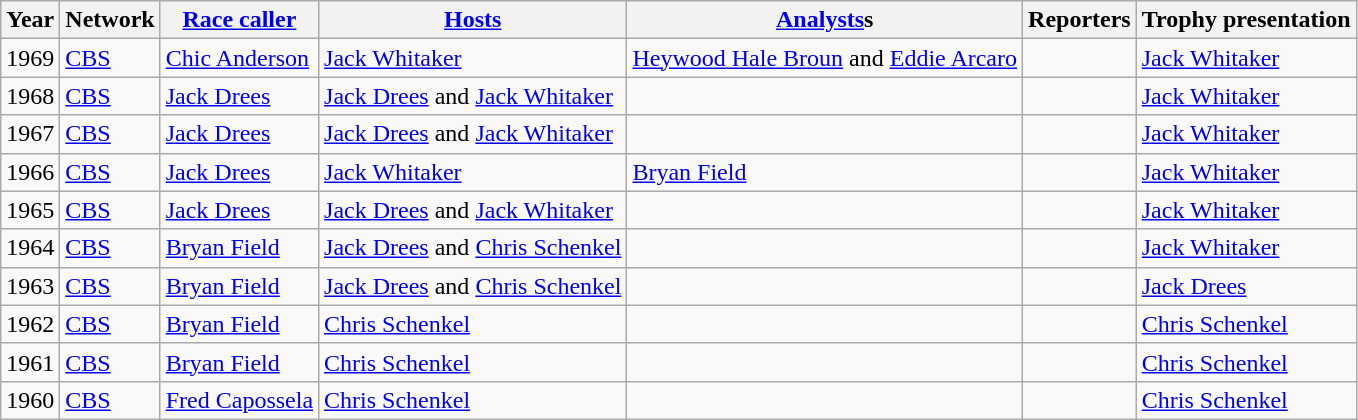<table class="wikitable">
<tr>
<th>Year</th>
<th>Network</th>
<th><a href='#'>Race caller</a></th>
<th><a href='#'>Hosts</a></th>
<th><a href='#'>Analysts</a>s</th>
<th>Reporters</th>
<th>Trophy presentation</th>
</tr>
<tr>
<td>1969</td>
<td><a href='#'>CBS</a></td>
<td><a href='#'>Chic Anderson</a></td>
<td><a href='#'>Jack Whitaker</a></td>
<td><a href='#'>Heywood Hale Broun</a> and <a href='#'>Eddie Arcaro</a></td>
<td></td>
<td><a href='#'>Jack Whitaker</a></td>
</tr>
<tr>
<td>1968</td>
<td><a href='#'>CBS</a></td>
<td><a href='#'>Jack Drees</a></td>
<td><a href='#'>Jack Drees</a> and <a href='#'>Jack Whitaker</a></td>
<td></td>
<td></td>
<td><a href='#'>Jack Whitaker</a></td>
</tr>
<tr>
<td>1967</td>
<td><a href='#'>CBS</a></td>
<td><a href='#'>Jack Drees</a></td>
<td><a href='#'>Jack Drees</a> and <a href='#'>Jack Whitaker</a></td>
<td></td>
<td></td>
<td><a href='#'>Jack Whitaker</a></td>
</tr>
<tr>
<td>1966</td>
<td><a href='#'>CBS</a></td>
<td><a href='#'>Jack Drees</a></td>
<td><a href='#'>Jack Whitaker</a></td>
<td><a href='#'>Bryan Field</a></td>
<td></td>
<td><a href='#'>Jack Whitaker</a></td>
</tr>
<tr>
<td>1965</td>
<td><a href='#'>CBS</a></td>
<td><a href='#'>Jack Drees</a></td>
<td><a href='#'>Jack Drees</a> and <a href='#'>Jack Whitaker</a></td>
<td></td>
<td></td>
<td><a href='#'>Jack Whitaker</a></td>
</tr>
<tr>
<td>1964</td>
<td><a href='#'>CBS</a></td>
<td><a href='#'>Bryan Field</a></td>
<td><a href='#'>Jack Drees</a> and <a href='#'>Chris Schenkel</a></td>
<td></td>
<td></td>
<td><a href='#'>Jack Whitaker</a></td>
</tr>
<tr>
<td>1963</td>
<td><a href='#'>CBS</a></td>
<td><a href='#'>Bryan Field</a></td>
<td><a href='#'>Jack Drees</a> and <a href='#'>Chris Schenkel</a></td>
<td></td>
<td></td>
<td><a href='#'>Jack Drees</a></td>
</tr>
<tr>
<td>1962</td>
<td><a href='#'>CBS</a></td>
<td><a href='#'>Bryan Field</a></td>
<td><a href='#'>Chris Schenkel</a></td>
<td></td>
<td></td>
<td><a href='#'>Chris Schenkel</a></td>
</tr>
<tr>
<td>1961</td>
<td><a href='#'>CBS</a></td>
<td><a href='#'>Bryan Field</a></td>
<td><a href='#'>Chris Schenkel</a></td>
<td></td>
<td></td>
<td><a href='#'>Chris Schenkel</a></td>
</tr>
<tr>
<td>1960</td>
<td><a href='#'>CBS</a></td>
<td><a href='#'>Fred Capossela</a></td>
<td><a href='#'>Chris Schenkel</a></td>
<td></td>
<td></td>
<td><a href='#'>Chris Schenkel</a></td>
</tr>
</table>
